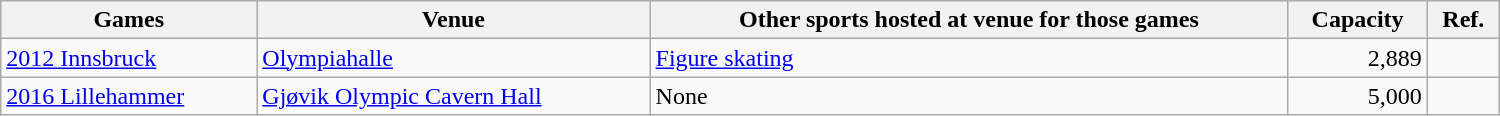<table class="wikitable sortable" width="1000px">
<tr>
<th>Games</th>
<th>Venue</th>
<th>Other sports hosted at venue for those games</th>
<th>Capacity</th>
<th>Ref.</th>
</tr>
<tr>
<td><a href='#'>2012 Innsbruck</a></td>
<td><a href='#'>Olympiahalle</a></td>
<td><a href='#'>Figure skating</a></td>
<td align="right">2,889</td>
<td align="center"></td>
</tr>
<tr>
<td><a href='#'>2016 Lillehammer</a></td>
<td><a href='#'>Gjøvik Olympic Cavern Hall</a></td>
<td>None</td>
<td align="right">5,000</td>
<td align="center"></td>
</tr>
</table>
